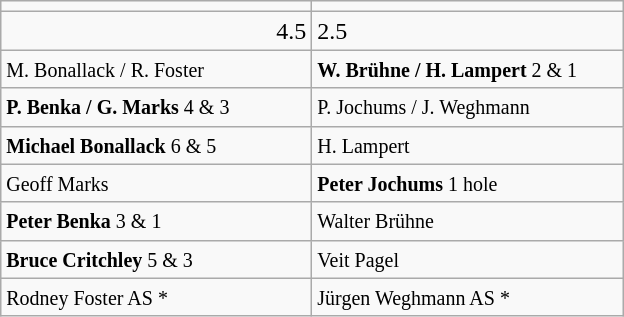<table class="wikitable">
<tr>
<td align="center" width="200"></td>
<td align="center" width="200"></td>
</tr>
<tr>
<td align="right">4.5</td>
<td>2.5</td>
</tr>
<tr>
<td><small>M. Bonallack / R. Foster</small></td>
<td><small><strong>W. Brühne / H. Lampert</strong> 2 & 1</small></td>
</tr>
<tr>
<td><small><strong>P. Benka / G. Marks</strong> 4 & 3</small></td>
<td><small>P. Jochums / J. Weghmann</small></td>
</tr>
<tr>
<td><small><strong>Michael Bonallack</strong> 6 & 5</small></td>
<td><small>H. Lampert</small></td>
</tr>
<tr>
<td><small>Geoff Marks</small></td>
<td><small><strong>Peter Jochums</strong> 1 hole</small></td>
</tr>
<tr>
<td><small><strong>Peter Benka</strong> 3 & 1</small></td>
<td><small>Walter Brühne</small></td>
</tr>
<tr>
<td><small><strong>Bruce Critchley</strong> 5 & 3</small></td>
<td><small>Veit Pagel</small></td>
</tr>
<tr>
<td><small>Rodney Foster AS *</small></td>
<td><small>Jürgen Weghmann AS *</small></td>
</tr>
</table>
